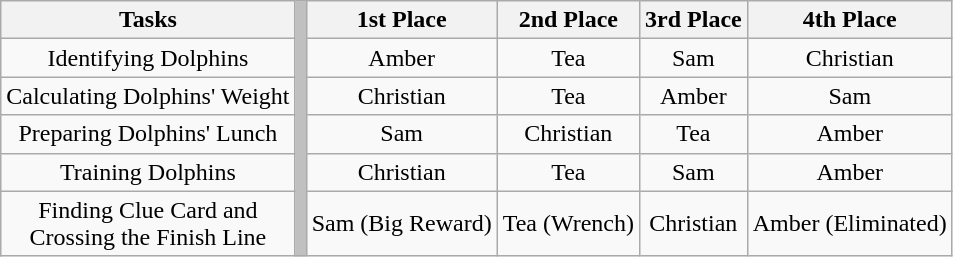<table class="wikitable" align="center" style="text-align:center">
<tr>
<th>Tasks</th>
<th style="background:#C0C0C0;" rowspan="6"></th>
<th>1st Place</th>
<th>2nd Place</th>
<th>3rd Place</th>
<th>4th Place</th>
</tr>
<tr>
<td>Identifying Dolphins</td>
<td>Amber</td>
<td>Tea</td>
<td>Sam</td>
<td>Christian</td>
</tr>
<tr>
<td>Calculating Dolphins' Weight</td>
<td>Christian</td>
<td>Tea</td>
<td>Amber</td>
<td>Sam</td>
</tr>
<tr>
<td>Preparing Dolphins' Lunch</td>
<td>Sam</td>
<td>Christian</td>
<td>Tea</td>
<td>Amber</td>
</tr>
<tr>
<td>Training Dolphins</td>
<td>Christian</td>
<td>Tea</td>
<td>Sam</td>
<td>Amber</td>
</tr>
<tr>
<td>Finding Clue Card and<br> Crossing the Finish Line</td>
<td>Sam (Big Reward)</td>
<td>Tea (Wrench)</td>
<td>Christian</td>
<td>Amber (Eliminated)</td>
</tr>
</table>
